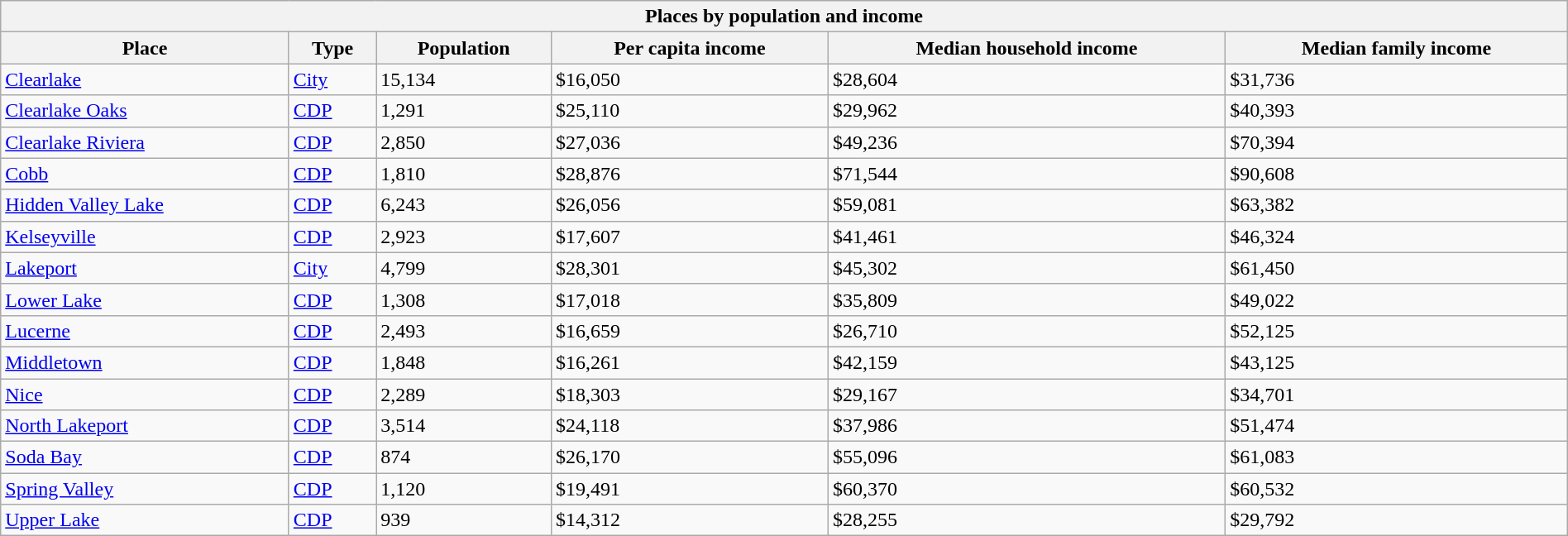<table class="wikitable collapsible collapsed sortable" style="width: 100%;">
<tr>
<th colspan="6">Places by population and income</th>
</tr>
<tr>
<th>Place</th>
<th>Type</th>
<th>Population</th>
<th data-sort-type="currency">Per capita income</th>
<th data-sort-type="currency">Median household income</th>
<th data-sort-type="currency">Median family income</th>
</tr>
<tr>
<td><a href='#'>Clearlake</a></td>
<td><a href='#'>City</a></td>
<td>15,134</td>
<td>$16,050</td>
<td>$28,604</td>
<td>$31,736</td>
</tr>
<tr>
<td><a href='#'>Clearlake Oaks</a></td>
<td><a href='#'>CDP</a></td>
<td>1,291</td>
<td>$25,110</td>
<td>$29,962</td>
<td>$40,393</td>
</tr>
<tr>
<td><a href='#'>Clearlake Riviera</a></td>
<td><a href='#'>CDP</a></td>
<td>2,850</td>
<td>$27,036</td>
<td>$49,236</td>
<td>$70,394</td>
</tr>
<tr>
<td><a href='#'>Cobb</a></td>
<td><a href='#'>CDP</a></td>
<td>1,810</td>
<td>$28,876</td>
<td>$71,544</td>
<td>$90,608</td>
</tr>
<tr>
<td><a href='#'>Hidden Valley Lake</a></td>
<td><a href='#'>CDP</a></td>
<td>6,243</td>
<td>$26,056</td>
<td>$59,081</td>
<td>$63,382</td>
</tr>
<tr>
<td><a href='#'>Kelseyville</a></td>
<td><a href='#'>CDP</a></td>
<td>2,923</td>
<td>$17,607</td>
<td>$41,461</td>
<td>$46,324</td>
</tr>
<tr>
<td><a href='#'>Lakeport</a></td>
<td><a href='#'>City</a></td>
<td>4,799</td>
<td>$28,301</td>
<td>$45,302</td>
<td>$61,450</td>
</tr>
<tr>
<td><a href='#'>Lower Lake</a></td>
<td><a href='#'>CDP</a></td>
<td>1,308</td>
<td>$17,018</td>
<td>$35,809</td>
<td>$49,022</td>
</tr>
<tr>
<td><a href='#'>Lucerne</a></td>
<td><a href='#'>CDP</a></td>
<td>2,493</td>
<td>$16,659</td>
<td>$26,710</td>
<td>$52,125</td>
</tr>
<tr>
<td><a href='#'>Middletown</a></td>
<td><a href='#'>CDP</a></td>
<td>1,848</td>
<td>$16,261</td>
<td>$42,159</td>
<td>$43,125</td>
</tr>
<tr>
<td><a href='#'>Nice</a></td>
<td><a href='#'>CDP</a></td>
<td>2,289</td>
<td>$18,303</td>
<td>$29,167</td>
<td>$34,701</td>
</tr>
<tr>
<td><a href='#'>North Lakeport</a></td>
<td><a href='#'>CDP</a></td>
<td>3,514</td>
<td>$24,118</td>
<td>$37,986</td>
<td>$51,474</td>
</tr>
<tr>
<td><a href='#'>Soda Bay</a></td>
<td><a href='#'>CDP</a></td>
<td>874</td>
<td>$26,170</td>
<td>$55,096</td>
<td>$61,083</td>
</tr>
<tr>
<td><a href='#'>Spring Valley</a></td>
<td><a href='#'>CDP</a></td>
<td>1,120</td>
<td>$19,491</td>
<td>$60,370</td>
<td>$60,532</td>
</tr>
<tr>
<td><a href='#'>Upper Lake</a></td>
<td><a href='#'>CDP</a></td>
<td>939</td>
<td>$14,312</td>
<td>$28,255</td>
<td>$29,792</td>
</tr>
</table>
